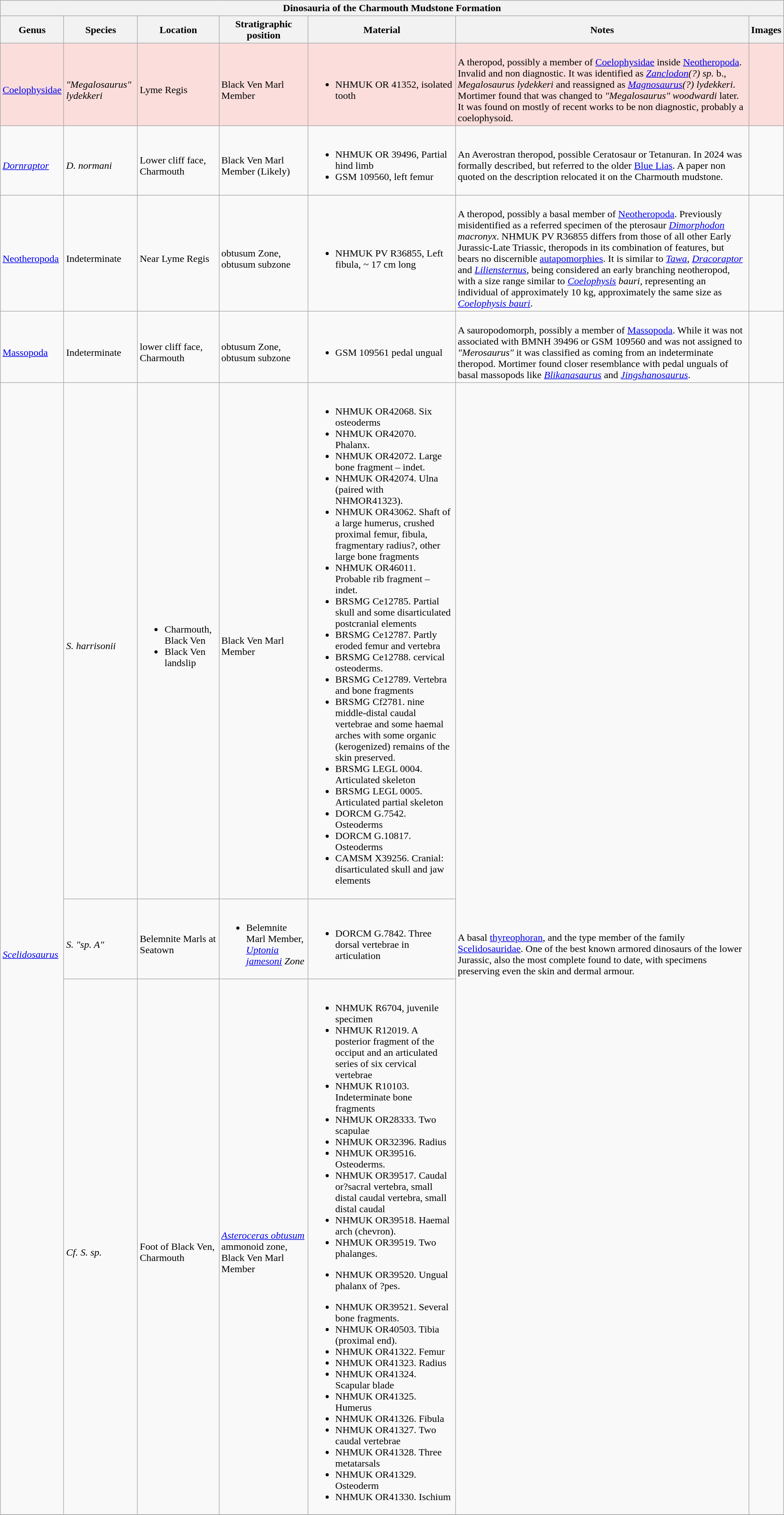<table class="wikitable" width="100%" align="center">
<tr>
<th colspan="7" align="center"><strong> Dinosauria of the Charmouth Mudstone Formation</strong></th>
</tr>
<tr>
<th>Genus</th>
<th>Species</th>
<th>Location</th>
<th>Stratigraphic position</th>
<th>Material</th>
<th>Notes</th>
<th>Images</th>
</tr>
<tr>
<td style="background:#fbdddb;"><br><a href='#'>Coelophysidae</a></td>
<td style="background:#fbdddb;"><br><em>"Megalosaurus" lydekkeri</em></td>
<td style="background:#fbdddb;"><br>Lyme Regis</td>
<td style="background:#fbdddb;"><br>Black Ven Marl Member</td>
<td style="background:#fbdddb;"><br><ul><li>NHMUK OR 41352, isolated tooth</li></ul></td>
<td style="background:#fbdddb;"><br>A theropod, possibly a member of <a href='#'>Coelophysidae</a> inside <a href='#'>Neotheropoda</a>. Invalid and non diagnostic. It was identified as <em><a href='#'>Zanclodon</a>(?) sp.</em> b., <em>Megalosaurus lydekkeri</em> and reassigned as <em><a href='#'>Magnosaurus</a>(?) lydekkeri</em>. Mortimer found that was changed to <em>"Megalosaurus" woodwardi</em> later. It was found on mostly of recent works to be non diagnostic, probably a coelophysoid.</td>
<td style="background:#fbdddb;"></td>
</tr>
<tr>
<td><br><em><a href='#'>Dornraptor</a></em></td>
<td><br><em>D. normani</em></td>
<td><br>Lower cliff face, Charmouth</td>
<td><br>Black Ven Marl Member (Likely)</td>
<td><br><ul><li>NHMUK OR 39496, Partial hind limb</li><li>GSM 109560, left femur</li></ul></td>
<td><br>An Averostran theropod, possible Ceratosaur or Tetanuran. In 2024 was formally described, but referred to the older <a href='#'>Blue Lias</a>. A paper non quoted on the description relocated it on the Charmouth mudstone.</td>
<td></td>
</tr>
<tr>
<td><br><a href='#'>Neotheropoda</a></td>
<td><br>Indeterminate</td>
<td><br>Near Lyme Regis</td>
<td><br>obtusum Zone, obtusum subzone</td>
<td><br><ul><li>NHMUK PV R36855, Left fibula, ~ 17 cm long</li></ul></td>
<td><br>A theropod, possibly a basal member of <a href='#'>Neotheropoda</a>. Previously misidentified as a referred specimen of the pterosaur <em><a href='#'>Dimorphodon</a> macronyx</em>. NHMUK PV R36855 differs from those of all other Early Jurassic-Late Triassic, theropods in its combination of features, but bears no discernible <a href='#'>autapomorphies</a>. It is similar to <em><a href='#'>Tawa</a></em>, <em><a href='#'>Dracoraptor</a></em> and <em><a href='#'>Liliensternus</a></em>, being considered an early branching neotheropod, with a size range similar to <em><a href='#'>Coelophysis</a> bauri</em>, representing an individual of approximately 10 kg, approximately the same size as <em><a href='#'>Coelophysis bauri</a></em>.</td>
<td></td>
</tr>
<tr>
<td><br><a href='#'>Massopoda</a></td>
<td><br>Indeterminate</td>
<td><br>lower cliff face, Charmouth</td>
<td><br>obtusum Zone, obtusum subzone</td>
<td><br><ul><li>GSM 109561 pedal ungual</li></ul></td>
<td><br>A sauropodomorph, possibly a member of <a href='#'>Massopoda</a>. While it was not associated with BMNH 39496 or GSM 109560 and was not assigned to <em>"Merosaurus"</em> it was classified as coming from an indeterminate theropod. Mortimer found closer resemblance with pedal unguals of basal massopods like <em><a href='#'>Blikanasaurus</a></em> and <em><a href='#'>Jingshanosaurus</a></em>.</td>
<td></td>
</tr>
<tr>
<td rowspan="3"><br><em><a href='#'>Scelidosaurus</a></em></td>
<td><br><em>S. harrisonii</em></td>
<td><br><ul><li>Charmouth, Black Ven</li><li>Black Ven landslip</li></ul></td>
<td><br>Black Ven Marl Member</td>
<td><br><ul><li>NHMUK OR42068. Six osteoderms</li><li>NHMUK OR42070. Phalanx.</li><li>NHMUK OR42072. Large bone fragment – indet.</li><li>NHMUK OR42074. Ulna (paired with NHMOR41323).</li><li>NHMUK OR43062. Shaft of a large humerus, crushed proximal femur, fibula, fragmentary radius?, other large bone fragments</li><li>NHMUK OR46011. Probable rib fragment – indet.</li><li>BRSMG Ce12785. Partial skull and some disarticulated postcranial elements</li><li>BRSMG Ce12787. Partly eroded femur and vertebra</li><li>BRSMG Ce12788. cervical osteoderms.</li><li>BRSMG Ce12789. Vertebra and bone fragments</li><li>BRSMG Cf2781. nine middle-distal caudal vertebrae and some haemal arches with some organic (kerogenized) remains of the skin preserved.</li><li>BRSMG LEGL 0004. Articulated skeleton</li><li>BRSMG LEGL 0005. Articulated partial skeleton</li><li>DORCM G.7542. Osteoderms</li><li>DORCM G.10817. Osteoderms</li><li>CAMSM X39256. Cranial: disarticulated skull and jaw elements</li></ul></td>
<td rowspan="3"><br>A basal <a href='#'>thyreophoran</a>, and the type member of the family <a href='#'>Scelidosauridae</a>. One of the best known armored dinosaurs of the lower Jurassic, also the most complete found to date, with specimens preserving even the skin and dermal armour.</td>
<td rowspan="3"><br></td>
</tr>
<tr>
<td><br><em>S. "sp. A"</em></td>
<td><br>Belemnite Marls at Seatown</td>
<td><br><ul><li>Belemnite Marl Member, <em><a href='#'>Uptonia jamesoni</a> Zone</em></li></ul></td>
<td><br><ul><li>DORCM G.7842. Three dorsal vertebrae in articulation</li></ul></td>
</tr>
<tr>
<td><br><em>Cf. S. sp.</em></td>
<td><br>Foot of Black Ven, Charmouth</td>
<td><br><em><a href='#'>Asteroceras obtusum</a></em> ammonoid zone, Black Ven Marl Member</td>
<td><br><ul><li>NHMUK R6704, juvenile specimen</li><li>NHMUK R12019. A posterior fragment of the occiput and an articulated series of six cervical vertebrae</li><li>NHMUK R10103. Indeterminate bone fragments</li><li>NHMUK OR28333. Two scapulae</li><li>NHMUK OR32396. Radius</li><li>NHMUK OR39516. Osteoderms.</li><li>NHMUK OR39517. Caudal or?sacral vertebra, small distal caudal vertebra, small distal caudal</li><li>NHMUK OR39518. Haemal arch (chevron).</li><li>NHMUK OR39519. Two phalanges.</li></ul><ul><li>NHMUK OR39520. Ungual phalanx of ?pes.</li></ul><ul><li>NHMUK OR39521. Several bone fragments.</li><li>NHMUK OR40503. Tibia (proximal end).</li><li>NHMUK OR41322. Femur</li><li>NHMUK OR41323. Radius</li><li>NHMUK OR41324. Scapular blade</li><li>NHMUK OR41325. Humerus</li><li>NHMUK OR41326. Fibula</li><li>NHMUK OR41327. Two caudal vertebrae</li><li>NHMUK OR41328. Three metatarsals</li><li>NHMUK OR41329. Osteoderm</li><li>NHMUK OR41330. Ischium</li></ul></td>
</tr>
<tr>
</tr>
</table>
